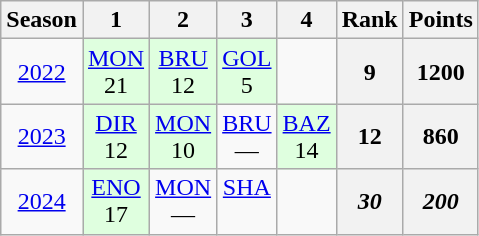<table class="wikitable" style="text-align:center;">
<tr>
<th>Season</th>
<th>1</th>
<th>2</th>
<th>3</th>
<th>4</th>
<th>Rank</th>
<th>Points</th>
</tr>
<tr>
<td><a href='#'>2022</a></td>
<td bgcolor="#dfffdf"><a href='#'>MON</a><br>21</td>
<td bgcolor="#dfffdf"><a href='#'>BRU</a><br>12</td>
<td bgcolor="#dfffdf"><a href='#'>GOL</a><br>5</td>
<td></td>
<th>9</th>
<th>1200</th>
</tr>
<tr>
<td><a href='#'>2023</a></td>
<td bgcolor="#dfffdf"><a href='#'>DIR</a><br>12</td>
<td bgcolor="#dfffdf"><a href='#'>MON</a><br>10</td>
<td><a href='#'>BRU</a><br>—</td>
<td bgcolor="#dfffdf"><a href='#'>BAZ</a><br>14</td>
<th>12</th>
<th>860</th>
</tr>
<tr>
<td><a href='#'>2024</a></td>
<td bgcolor="#dfffdf"><a href='#'>ENO</a><br>17</td>
<td><a href='#'>MON</a><br>—</td>
<td><a href='#'>SHA</a><br> </td>
<td></td>
<th><em>30</em></th>
<th><em>200</em></th>
</tr>
</table>
